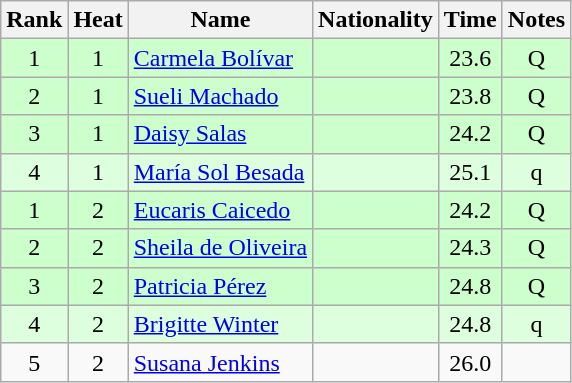<table class="wikitable sortable" style="text-align:center">
<tr>
<th>Rank</th>
<th>Heat</th>
<th>Name</th>
<th>Nationality</th>
<th>Time</th>
<th>Notes</th>
</tr>
<tr bgcolor=ccffcc>
<td>1</td>
<td>1</td>
<td align=left><a href='#'>Carmela Bolívar</a></td>
<td align=left></td>
<td>23.6</td>
<td>Q</td>
</tr>
<tr bgcolor=ccffcc>
<td>2</td>
<td>1</td>
<td align=left><a href='#'>Sueli Machado</a></td>
<td align=left></td>
<td>23.8</td>
<td>Q</td>
</tr>
<tr bgcolor=ccffcc>
<td>3</td>
<td>1</td>
<td align=left><a href='#'>Daisy Salas</a></td>
<td align=left></td>
<td>24.2</td>
<td>Q</td>
</tr>
<tr bgcolor=ddffdd>
<td>4</td>
<td>1</td>
<td align=left><a href='#'>María Sol Besada</a></td>
<td align=left></td>
<td>25.1</td>
<td>q</td>
</tr>
<tr bgcolor=ccffcc>
<td>1</td>
<td>2</td>
<td align=left><a href='#'>Eucaris Caicedo</a></td>
<td align=left></td>
<td>24.2</td>
<td>Q</td>
</tr>
<tr bgcolor=ccffcc>
<td>2</td>
<td>2</td>
<td align=left><a href='#'>Sheila de Oliveira</a></td>
<td align=left></td>
<td>24.3</td>
<td>Q</td>
</tr>
<tr bgcolor=ccffcc>
<td>3</td>
<td>2</td>
<td align=left><a href='#'>Patricia Pérez</a></td>
<td align=left></td>
<td>24.8</td>
<td>Q</td>
</tr>
<tr bgcolor=ddffdd>
<td>4</td>
<td>2</td>
<td align=left><a href='#'>Brigitte Winter</a></td>
<td align=left></td>
<td>24.8</td>
<td>q</td>
</tr>
<tr>
<td>5</td>
<td>2</td>
<td align=left><a href='#'>Susana Jenkins</a></td>
<td align=left></td>
<td>26.0</td>
<td></td>
</tr>
</table>
